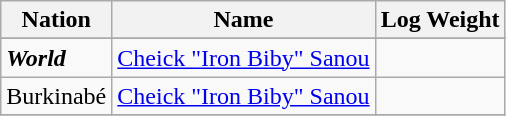<table class="wikitable" style="display: inline-table">
<tr>
<th>Nation</th>
<th>Name</th>
<th>Log Weight</th>
</tr>
<tr>
</tr>
<tr>
<td><strong><em>World</em></strong></td>
<td><a href='#'>Cheick "Iron Biby" Sanou</a></td>
<td></td>
</tr>
<tr>
<td> Burkinabé</td>
<td><a href='#'>Cheick "Iron Biby" Sanou</a></td>
<td></td>
</tr>
<tr>
</tr>
</table>
